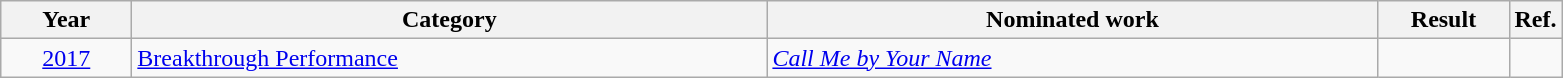<table class=wikitable>
<tr>
<th scope="col" style="width:5em;">Year</th>
<th scope="col" style="width:26em;">Category</th>
<th scope="col" style="width:25em;">Nominated work</th>
<th scope="col" style="width:5em;">Result</th>
<th>Ref.</th>
</tr>
<tr>
<td style="text-align:center;"><a href='#'>2017</a></td>
<td><a href='#'>Breakthrough Performance</a></td>
<td><em><a href='#'>Call Me by Your Name</a></em></td>
<td></td>
<td style="text-align:center;"></td>
</tr>
</table>
